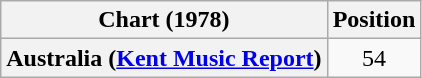<table class="wikitable sortable plainrowheaders" style="text-align:center">
<tr>
<th>Chart (1978)</th>
<th>Position</th>
</tr>
<tr>
<th scope="row">Australia (<a href='#'>Kent Music Report</a>)</th>
<td>54</td>
</tr>
</table>
